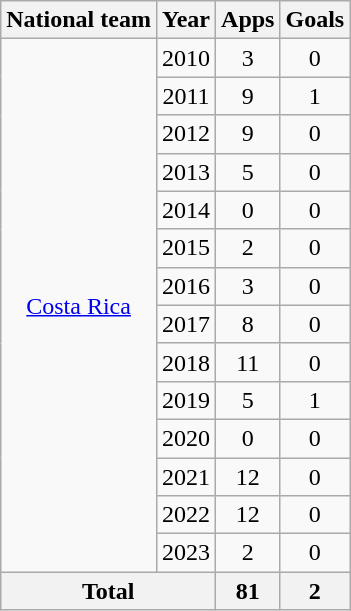<table class="wikitable" style="text-align:center">
<tr>
<th>National team</th>
<th>Year</th>
<th>Apps</th>
<th>Goals</th>
</tr>
<tr>
<td rowspan="14"><a href='#'>Costa Rica</a></td>
<td>2010</td>
<td>3</td>
<td>0</td>
</tr>
<tr>
<td>2011</td>
<td>9</td>
<td>1</td>
</tr>
<tr>
<td>2012</td>
<td>9</td>
<td>0</td>
</tr>
<tr>
<td>2013</td>
<td>5</td>
<td>0</td>
</tr>
<tr>
<td>2014</td>
<td>0</td>
<td>0</td>
</tr>
<tr>
<td>2015</td>
<td>2</td>
<td>0</td>
</tr>
<tr>
<td>2016</td>
<td>3</td>
<td>0</td>
</tr>
<tr>
<td>2017</td>
<td>8</td>
<td>0</td>
</tr>
<tr>
<td>2018</td>
<td>11</td>
<td>0</td>
</tr>
<tr>
<td>2019</td>
<td>5</td>
<td>1</td>
</tr>
<tr>
<td>2020</td>
<td>0</td>
<td>0</td>
</tr>
<tr>
<td>2021</td>
<td>12</td>
<td>0</td>
</tr>
<tr>
<td>2022</td>
<td>12</td>
<td>0</td>
</tr>
<tr>
<td>2023</td>
<td>2</td>
<td>0</td>
</tr>
<tr>
<th colspan="2">Total</th>
<th>81</th>
<th>2</th>
</tr>
</table>
